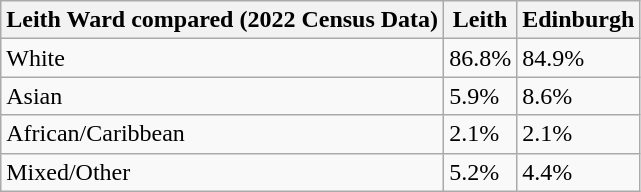<table class="wikitable">
<tr>
<th>Leith Ward compared (2022 Census Data)</th>
<th>Leith</th>
<th>Edinburgh</th>
</tr>
<tr>
<td>White</td>
<td>86.8%</td>
<td>84.9%</td>
</tr>
<tr>
<td>Asian</td>
<td>5.9%</td>
<td>8.6%</td>
</tr>
<tr>
<td>African/Caribbean</td>
<td>2.1%</td>
<td>2.1%</td>
</tr>
<tr>
<td>Mixed/Other</td>
<td>5.2%</td>
<td>4.4%</td>
</tr>
</table>
